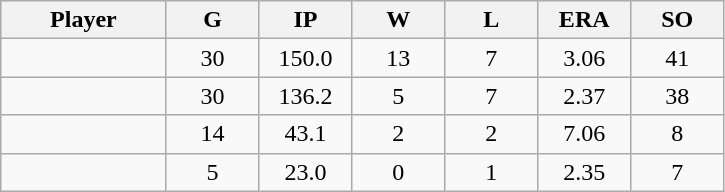<table class="wikitable sortable">
<tr>
<th bgcolor="#DDDDFF" width="16%">Player</th>
<th bgcolor="#DDDDFF" width="9%">G</th>
<th bgcolor="#DDDDFF" width="9%">IP</th>
<th bgcolor="#DDDDFF" width="9%">W</th>
<th bgcolor="#DDDDFF" width="9%">L</th>
<th bgcolor="#DDDDFF" width="9%">ERA</th>
<th bgcolor="#DDDDFF" width="9%">SO</th>
</tr>
<tr align="center">
<td></td>
<td>30</td>
<td>150.0</td>
<td>13</td>
<td>7</td>
<td>3.06</td>
<td>41</td>
</tr>
<tr align="center">
<td></td>
<td>30</td>
<td>136.2</td>
<td>5</td>
<td>7</td>
<td>2.37</td>
<td>38</td>
</tr>
<tr align="center">
<td></td>
<td>14</td>
<td>43.1</td>
<td>2</td>
<td>2</td>
<td>7.06</td>
<td>8</td>
</tr>
<tr align="center">
<td></td>
<td>5</td>
<td>23.0</td>
<td>0</td>
<td>1</td>
<td>2.35</td>
<td>7</td>
</tr>
</table>
